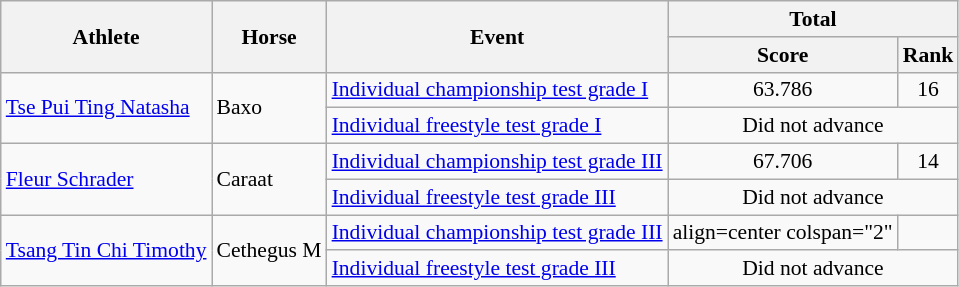<table class=wikitable style="font-size:90%">
<tr>
<th rowspan="2">Athlete</th>
<th rowspan="2">Horse</th>
<th rowspan="2">Event</th>
<th colspan="2">Total</th>
</tr>
<tr>
<th>Score</th>
<th>Rank</th>
</tr>
<tr>
<td rowspan="2"><a href='#'>Tse Pui Ting Natasha</a></td>
<td rowspan="2">Baxo</td>
<td><a href='#'>Individual championship test grade I</a></td>
<td align=center>63.786</td>
<td align=center>16</td>
</tr>
<tr>
<td><a href='#'>Individual freestyle test grade I</a></td>
<td align=center colspan="2">Did not advance</td>
</tr>
<tr>
<td rowspan="2"><a href='#'>Fleur Schrader</a></td>
<td rowspan="2">Caraat</td>
<td><a href='#'>Individual championship test grade III</a></td>
<td align=center>67.706</td>
<td align=center>14</td>
</tr>
<tr>
<td><a href='#'>Individual freestyle test grade III</a></td>
<td align=center colspan="2">Did not advance</td>
</tr>
<tr>
<td rowspan="2"><a href='#'>Tsang Tin Chi Timothy</a></td>
<td rowspan="2">Cethegus M</td>
<td><a href='#'>Individual championship test grade III</a></td>
<td>align=center colspan="2" </td>
</tr>
<tr>
<td><a href='#'>Individual freestyle test grade III</a></td>
<td align=center colspan="2">Did not advance</td>
</tr>
</table>
